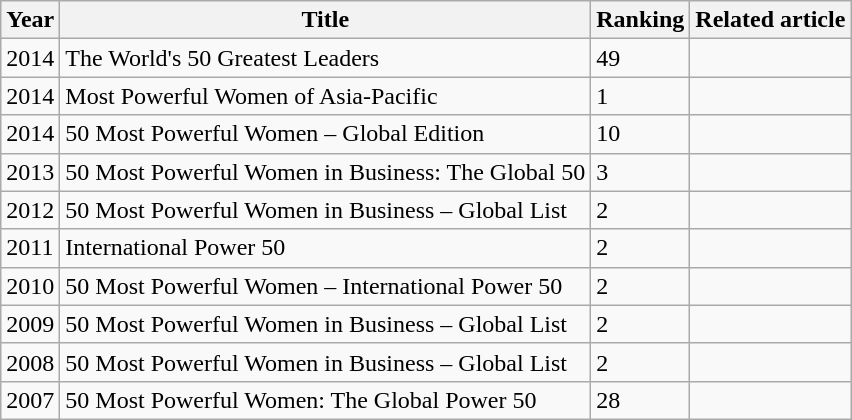<table class="wikitable">
<tr>
<th>Year</th>
<th>Title</th>
<th>Ranking</th>
<th>Related article</th>
</tr>
<tr>
<td>2014</td>
<td>The World's 50 Greatest Leaders</td>
<td>49</td>
<td></td>
</tr>
<tr>
<td>2014</td>
<td>Most Powerful Women of Asia-Pacific</td>
<td>1</td>
<td></td>
</tr>
<tr>
<td>2014</td>
<td>50 Most Powerful Women – Global Edition</td>
<td>10</td>
<td></td>
</tr>
<tr>
<td>2013</td>
<td>50 Most Powerful Women in Business: The Global 50</td>
<td>3</td>
<td></td>
</tr>
<tr>
<td>2012</td>
<td>50 Most Powerful Women in Business – Global List</td>
<td>2</td>
<td></td>
</tr>
<tr>
<td>2011</td>
<td>International Power 50</td>
<td>2</td>
<td></td>
</tr>
<tr>
<td>2010</td>
<td>50 Most Powerful Women – International Power 50</td>
<td>2</td>
<td></td>
</tr>
<tr>
<td>2009</td>
<td>50 Most Powerful Women in Business – Global List</td>
<td>2</td>
<td></td>
</tr>
<tr>
<td>2008</td>
<td>50 Most Powerful Women in Business – Global List</td>
<td>2</td>
<td></td>
</tr>
<tr>
<td>2007</td>
<td>50 Most Powerful Women: The Global Power 50</td>
<td>28</td>
<td></td>
</tr>
</table>
